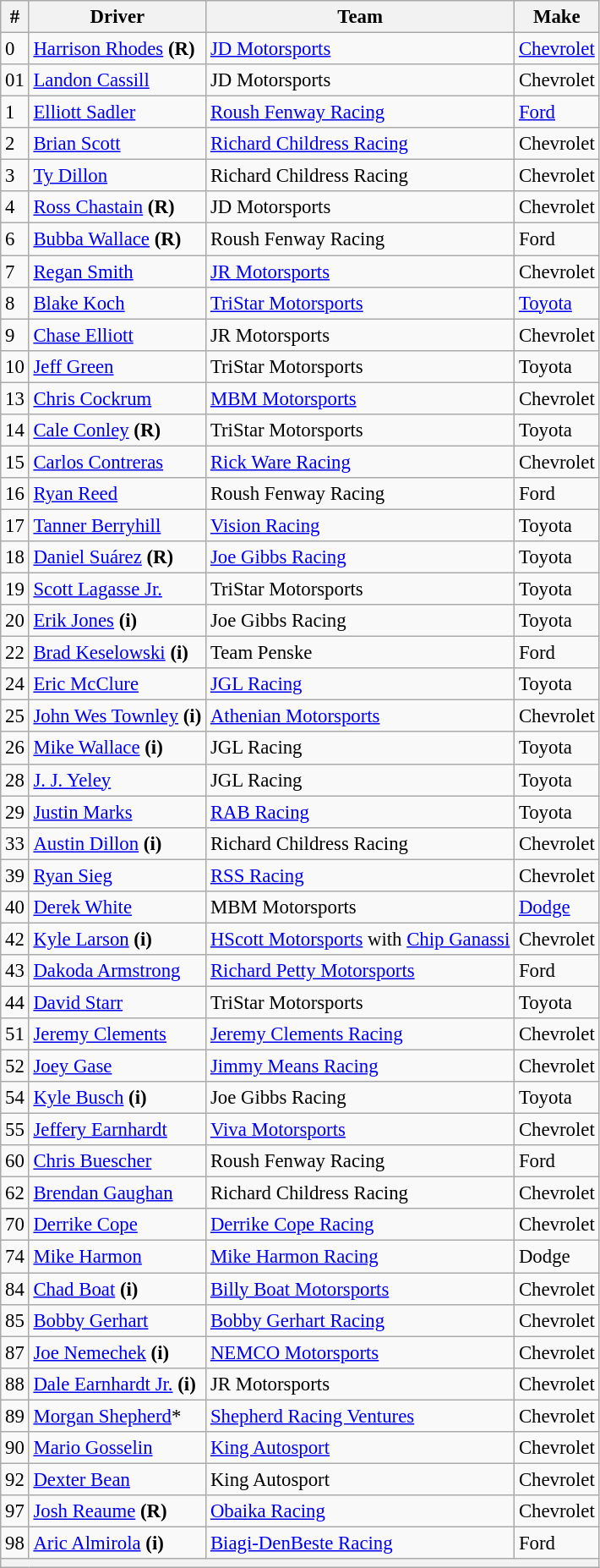<table class="wikitable" style="font-size:95%">
<tr>
<th>#</th>
<th>Driver</th>
<th>Team</th>
<th>Make</th>
</tr>
<tr>
<td>0</td>
<td><a href='#'>Harrison Rhodes</a> <strong>(R)</strong></td>
<td><a href='#'>JD Motorsports</a></td>
<td><a href='#'>Chevrolet</a></td>
</tr>
<tr>
<td>01</td>
<td><a href='#'>Landon Cassill</a></td>
<td>JD Motorsports</td>
<td>Chevrolet</td>
</tr>
<tr>
<td>1</td>
<td><a href='#'>Elliott Sadler</a></td>
<td><a href='#'>Roush Fenway Racing</a></td>
<td><a href='#'>Ford</a></td>
</tr>
<tr>
<td>2</td>
<td><a href='#'>Brian Scott</a></td>
<td><a href='#'>Richard Childress Racing</a></td>
<td>Chevrolet</td>
</tr>
<tr>
<td>3</td>
<td><a href='#'>Ty Dillon</a></td>
<td>Richard Childress Racing</td>
<td>Chevrolet</td>
</tr>
<tr>
<td>4</td>
<td><a href='#'>Ross Chastain</a> <strong>(R)</strong></td>
<td>JD Motorsports</td>
<td>Chevrolet</td>
</tr>
<tr>
<td>6</td>
<td><a href='#'>Bubba Wallace</a> <strong>(R)</strong></td>
<td>Roush Fenway Racing</td>
<td>Ford</td>
</tr>
<tr>
<td>7</td>
<td><a href='#'>Regan Smith</a></td>
<td><a href='#'>JR Motorsports</a></td>
<td>Chevrolet</td>
</tr>
<tr>
<td>8</td>
<td><a href='#'>Blake Koch</a></td>
<td><a href='#'>TriStar Motorsports</a></td>
<td><a href='#'>Toyota</a></td>
</tr>
<tr>
<td>9</td>
<td><a href='#'>Chase Elliott</a></td>
<td>JR Motorsports</td>
<td>Chevrolet</td>
</tr>
<tr>
<td>10</td>
<td><a href='#'>Jeff Green</a></td>
<td>TriStar Motorsports</td>
<td>Toyota</td>
</tr>
<tr>
<td>13</td>
<td><a href='#'>Chris Cockrum</a></td>
<td><a href='#'>MBM Motorsports</a></td>
<td>Chevrolet</td>
</tr>
<tr>
<td>14</td>
<td><a href='#'>Cale Conley</a> <strong>(R)</strong></td>
<td>TriStar Motorsports</td>
<td>Toyota</td>
</tr>
<tr>
<td>15</td>
<td><a href='#'>Carlos Contreras</a></td>
<td><a href='#'>Rick Ware Racing</a></td>
<td>Chevrolet</td>
</tr>
<tr>
<td>16</td>
<td><a href='#'>Ryan Reed</a></td>
<td>Roush Fenway Racing</td>
<td>Ford</td>
</tr>
<tr>
<td>17</td>
<td><a href='#'>Tanner Berryhill</a></td>
<td><a href='#'>Vision Racing</a></td>
<td>Toyota</td>
</tr>
<tr>
<td>18</td>
<td><a href='#'>Daniel Suárez</a> <strong>(R)</strong></td>
<td><a href='#'>Joe Gibbs Racing</a></td>
<td>Toyota</td>
</tr>
<tr>
<td>19</td>
<td><a href='#'>Scott Lagasse Jr.</a></td>
<td>TriStar Motorsports</td>
<td>Toyota</td>
</tr>
<tr>
<td>20</td>
<td><a href='#'>Erik Jones</a> <strong>(i)</strong></td>
<td>Joe Gibbs Racing</td>
<td>Toyota</td>
</tr>
<tr>
<td>22</td>
<td><a href='#'>Brad Keselowski</a> <strong>(i)</strong></td>
<td>Team Penske</td>
<td>Ford</td>
</tr>
<tr>
<td>24</td>
<td><a href='#'>Eric McClure</a></td>
<td><a href='#'>JGL Racing</a></td>
<td>Toyota</td>
</tr>
<tr>
<td>25</td>
<td><a href='#'>John Wes Townley</a> <strong>(i)</strong></td>
<td><a href='#'>Athenian Motorsports</a></td>
<td>Chevrolet</td>
</tr>
<tr>
<td>26</td>
<td><a href='#'>Mike Wallace</a> <strong>(i)</strong></td>
<td>JGL Racing</td>
<td>Toyota</td>
</tr>
<tr>
<td>28</td>
<td><a href='#'>J. J. Yeley</a></td>
<td>JGL Racing</td>
<td>Toyota</td>
</tr>
<tr>
<td>29</td>
<td><a href='#'>Justin Marks</a></td>
<td><a href='#'>RAB Racing</a></td>
<td>Toyota</td>
</tr>
<tr>
<td>33</td>
<td><a href='#'>Austin Dillon</a> <strong>(i)</strong></td>
<td>Richard Childress Racing</td>
<td>Chevrolet</td>
</tr>
<tr>
<td>39</td>
<td><a href='#'>Ryan Sieg</a></td>
<td><a href='#'>RSS Racing</a></td>
<td>Chevrolet</td>
</tr>
<tr>
<td>40</td>
<td><a href='#'>Derek White</a></td>
<td>MBM Motorsports</td>
<td><a href='#'>Dodge</a></td>
</tr>
<tr>
<td>42</td>
<td><a href='#'>Kyle Larson</a> <strong>(i)</strong></td>
<td><a href='#'>HScott Motorsports</a> with <a href='#'>Chip Ganassi</a></td>
<td>Chevrolet</td>
</tr>
<tr>
<td>43</td>
<td><a href='#'>Dakoda Armstrong</a></td>
<td><a href='#'>Richard Petty Motorsports</a></td>
<td>Ford</td>
</tr>
<tr>
<td>44</td>
<td><a href='#'>David Starr</a></td>
<td>TriStar Motorsports</td>
<td>Toyota</td>
</tr>
<tr>
<td>51</td>
<td><a href='#'>Jeremy Clements</a></td>
<td><a href='#'>Jeremy Clements Racing</a></td>
<td>Chevrolet</td>
</tr>
<tr>
<td>52</td>
<td><a href='#'>Joey Gase</a></td>
<td><a href='#'>Jimmy Means Racing</a></td>
<td>Chevrolet</td>
</tr>
<tr>
<td>54</td>
<td><a href='#'>Kyle Busch</a> <strong>(i)</strong></td>
<td>Joe Gibbs Racing</td>
<td>Toyota</td>
</tr>
<tr>
<td>55</td>
<td><a href='#'>Jeffery Earnhardt</a></td>
<td><a href='#'>Viva Motorsports</a></td>
<td>Chevrolet</td>
</tr>
<tr>
<td>60</td>
<td><a href='#'>Chris Buescher</a></td>
<td>Roush Fenway Racing</td>
<td>Ford</td>
</tr>
<tr>
<td>62</td>
<td><a href='#'>Brendan Gaughan</a></td>
<td>Richard Childress Racing</td>
<td>Chevrolet</td>
</tr>
<tr>
<td>70</td>
<td><a href='#'>Derrike Cope</a></td>
<td><a href='#'>Derrike Cope Racing</a></td>
<td>Chevrolet</td>
</tr>
<tr>
<td>74</td>
<td><a href='#'>Mike Harmon</a></td>
<td><a href='#'>Mike Harmon Racing</a></td>
<td>Dodge</td>
</tr>
<tr>
<td>84</td>
<td><a href='#'>Chad Boat</a> <strong>(i)</strong></td>
<td><a href='#'>Billy Boat Motorsports</a></td>
<td>Chevrolet</td>
</tr>
<tr>
<td>85</td>
<td><a href='#'>Bobby Gerhart</a></td>
<td><a href='#'>Bobby Gerhart Racing</a></td>
<td>Chevrolet</td>
</tr>
<tr>
<td>87</td>
<td><a href='#'>Joe Nemechek</a> <strong>(i)</strong></td>
<td><a href='#'>NEMCO Motorsports</a></td>
<td>Chevrolet</td>
</tr>
<tr>
<td>88</td>
<td><a href='#'>Dale Earnhardt Jr.</a> <strong>(i)</strong></td>
<td>JR Motorsports</td>
<td>Chevrolet</td>
</tr>
<tr>
<td>89</td>
<td><a href='#'>Morgan Shepherd</a>*</td>
<td><a href='#'>Shepherd Racing Ventures</a></td>
<td>Chevrolet</td>
</tr>
<tr>
<td>90</td>
<td><a href='#'>Mario Gosselin</a></td>
<td><a href='#'>King Autosport</a></td>
<td>Chevrolet</td>
</tr>
<tr>
<td>92</td>
<td><a href='#'>Dexter Bean</a></td>
<td>King Autosport</td>
<td>Chevrolet</td>
</tr>
<tr>
<td>97</td>
<td><a href='#'>Josh Reaume</a> <strong>(R)</strong></td>
<td><a href='#'>Obaika Racing</a></td>
<td>Chevrolet</td>
</tr>
<tr>
<td>98</td>
<td><a href='#'>Aric Almirola</a> <strong>(i)</strong></td>
<td><a href='#'>Biagi-DenBeste Racing</a></td>
<td>Ford</td>
</tr>
<tr>
<th colspan="4"></th>
</tr>
</table>
